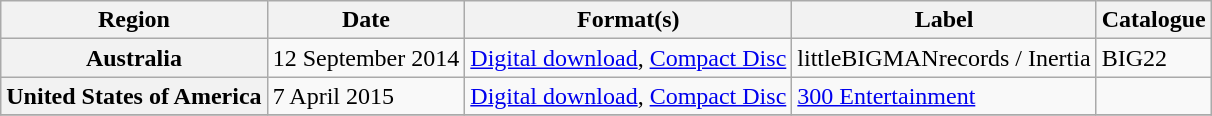<table class="wikitable plainrowheaders">
<tr>
<th scope="col">Region</th>
<th scope="col">Date</th>
<th scope="col">Format(s)</th>
<th scope="col">Label</th>
<th scope="col">Catalogue</th>
</tr>
<tr>
<th scope="row">Australia</th>
<td>12 September 2014</td>
<td><a href='#'>Digital download</a>, <a href='#'>Compact Disc</a></td>
<td>littleBIGMANrecords / Inertia</td>
<td>BIG22</td>
</tr>
<tr>
<th scope="row">United States of America</th>
<td>7 April 2015</td>
<td><a href='#'>Digital download</a>, <a href='#'>Compact Disc</a></td>
<td><a href='#'>300 Entertainment</a></td>
<td></td>
</tr>
<tr>
</tr>
</table>
